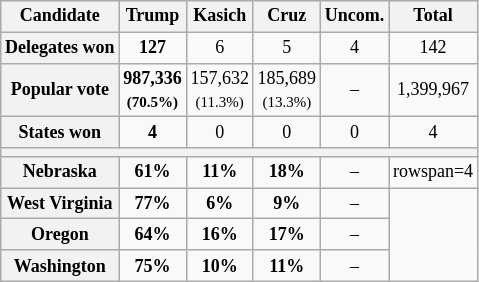<table class="wikitable" style="font-size:12px; text-align: center;">
<tr>
<th>Candidate</th>
<th>Trump</th>
<th>Kasich</th>
<th>Cruz</th>
<th>Uncom.</th>
<th>Total</th>
</tr>
<tr>
<th>Delegates won</th>
<td><strong>127</strong> </td>
<td> 6 </td>
<td> 5  </td>
<td> 4  </td>
<td>142 </td>
</tr>
<tr>
<th>Popular vote</th>
<td><strong>987,336 <br> <small>(70.5%)</small></strong></td>
<td> 157,632 <br> <small>(11.3%)</small></td>
<td> 185,689 <br> <small>(13.3%)</small></td>
<td> –</td>
<td>1,399,967 </td>
</tr>
<tr>
<th>States won</th>
<td><strong>4</strong></td>
<td> 0</td>
<td> 0</td>
<td> 0</td>
<td>4</td>
</tr>
<tr>
<th colspan="6"></th>
</tr>
<tr>
<th>Nebraska</th>
<td><strong>61%</strong></td>
<td><strong>11%</strong></td>
<td><strong>18%</strong></td>
<td> –</td>
<td>rowspan=4 </td>
</tr>
<tr>
<th>West Virginia</th>
<td><strong>77%</strong></td>
<td><strong>6%</strong></td>
<td><strong>9%</strong></td>
<td> –</td>
</tr>
<tr>
<th>Oregon</th>
<td><strong>64%</strong></td>
<td><strong>16%</strong></td>
<td><strong>17%</strong></td>
<td> –</td>
</tr>
<tr>
<th>Washington</th>
<td><strong>75%</strong></td>
<td><strong>10%</strong></td>
<td><strong>11%</strong></td>
<td> –</td>
</tr>
</table>
